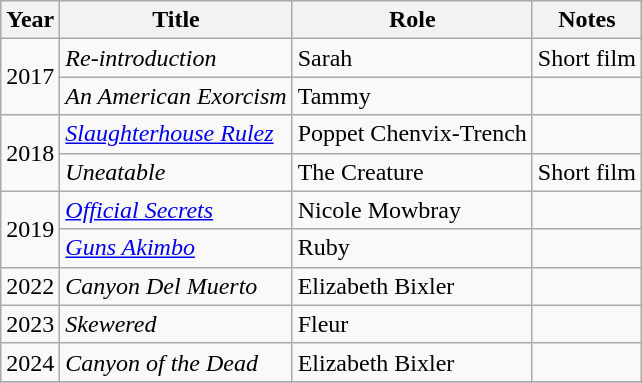<table class="wikitable">
<tr>
<th>Year</th>
<th>Title</th>
<th>Role</th>
<th>Notes</th>
</tr>
<tr>
<td rowspan="2">2017</td>
<td><em>Re-introduction</em></td>
<td>Sarah</td>
<td>Short film</td>
</tr>
<tr>
<td><em>An American Exorcism</em></td>
<td>Tammy</td>
<td></td>
</tr>
<tr>
<td rowspan="2">2018</td>
<td><em><a href='#'>Slaughterhouse Rulez</a></em></td>
<td>Poppet Chenvix-Trench</td>
<td></td>
</tr>
<tr>
<td><em>Uneatable</em></td>
<td>The Creature</td>
<td>Short film</td>
</tr>
<tr>
<td rowspan="2">2019</td>
<td><em><a href='#'>Official Secrets</a></em></td>
<td>Nicole Mowbray</td>
<td></td>
</tr>
<tr>
<td><em><a href='#'>Guns Akimbo</a></em></td>
<td>Ruby</td>
<td></td>
</tr>
<tr>
<td>2022</td>
<td><em>Canyon Del Muerto</em></td>
<td>Elizabeth Bixler</td>
<td></td>
</tr>
<tr>
<td>2023</td>
<td><em>Skewered</em></td>
<td>Fleur</td>
<td></td>
</tr>
<tr>
<td>2024</td>
<td><em>Canyon of the Dead</em></td>
<td>Elizabeth Bixler</td>
<td></td>
</tr>
<tr>
</tr>
</table>
